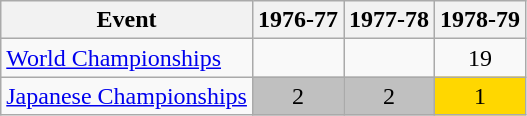<table class="wikitable">
<tr>
<th>Event</th>
<th>1976-77</th>
<th>1977-78</th>
<th>1978-79</th>
</tr>
<tr>
<td><a href='#'>World Championships</a></td>
<td></td>
<td></td>
<td align="center">19</td>
</tr>
<tr>
<td><a href='#'>Japanese Championships</a></td>
<td align="center" bgcolor="silver">2</td>
<td align="center" bgcolor="silver">2</td>
<td align="center" bgcolor="gold">1</td>
</tr>
</table>
